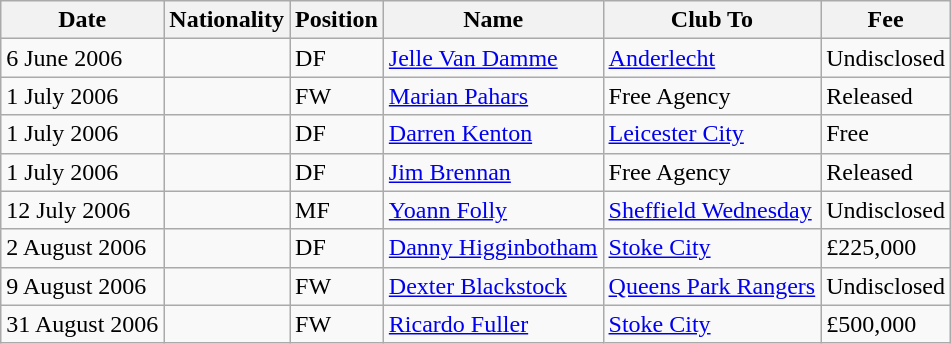<table class="wikitable">
<tr>
<th>Date</th>
<th>Nationality</th>
<th>Position</th>
<th>Name</th>
<th>Club To</th>
<th>Fee</th>
</tr>
<tr>
<td>6 June 2006</td>
<td></td>
<td>DF</td>
<td><a href='#'>Jelle Van Damme</a></td>
<td><a href='#'>Anderlecht</a></td>
<td>Undisclosed</td>
</tr>
<tr>
<td>1 July 2006</td>
<td></td>
<td>FW</td>
<td><a href='#'>Marian Pahars</a></td>
<td>Free Agency</td>
<td>Released</td>
</tr>
<tr>
<td>1 July 2006</td>
<td></td>
<td>DF</td>
<td><a href='#'>Darren Kenton</a></td>
<td><a href='#'>Leicester City</a></td>
<td>Free</td>
</tr>
<tr>
<td>1 July 2006</td>
<td></td>
<td>DF</td>
<td><a href='#'>Jim Brennan</a></td>
<td>Free Agency</td>
<td>Released</td>
</tr>
<tr>
<td>12 July 2006</td>
<td></td>
<td>MF</td>
<td><a href='#'>Yoann Folly</a></td>
<td><a href='#'>Sheffield Wednesday</a></td>
<td>Undisclosed</td>
</tr>
<tr>
<td>2 August 2006</td>
<td></td>
<td>DF</td>
<td><a href='#'>Danny Higginbotham</a></td>
<td><a href='#'>Stoke City</a></td>
<td>£225,000</td>
</tr>
<tr>
<td>9 August 2006</td>
<td></td>
<td>FW</td>
<td><a href='#'>Dexter Blackstock</a></td>
<td><a href='#'>Queens Park Rangers</a></td>
<td>Undisclosed</td>
</tr>
<tr>
<td>31 August 2006</td>
<td></td>
<td>FW</td>
<td><a href='#'>Ricardo Fuller</a></td>
<td><a href='#'>Stoke City</a></td>
<td>£500,000</td>
</tr>
</table>
